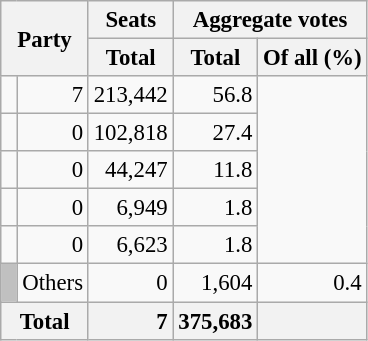<table class="wikitable" style="text-align:right; font-size:95%;">
<tr>
<th colspan="2" rowspan="2">Party</th>
<th>Seats</th>
<th colspan="2">Aggregate votes</th>
</tr>
<tr>
<th>Total</th>
<th>Total</th>
<th>Of all (%)</th>
</tr>
<tr>
<td></td>
<td>7</td>
<td>213,442</td>
<td>56.8</td>
</tr>
<tr>
<td></td>
<td>0</td>
<td>102,818</td>
<td>27.4</td>
</tr>
<tr>
<td></td>
<td>0</td>
<td>44,247</td>
<td>11.8</td>
</tr>
<tr>
<td></td>
<td>0</td>
<td>6,949</td>
<td>1.8</td>
</tr>
<tr>
<td></td>
<td>0</td>
<td>6,623</td>
<td>1.8</td>
</tr>
<tr>
<td style="background:silver;"> </td>
<td align=left>Others</td>
<td>0</td>
<td>1,604</td>
<td>0.4</td>
</tr>
<tr>
<th colspan="2" style="background:#f2f2f2"><strong>Total</strong></th>
<td style="background:#f2f2f2;"><strong>7</strong></td>
<td style="background:#f2f2f2;"><strong>375,683</strong></td>
<td style="background:#f2f2f2;"></td>
</tr>
</table>
